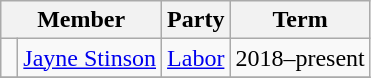<table class="wikitable">
<tr>
<th colspan="2">Member</th>
<th>Party</th>
<th>Term</th>
</tr>
<tr>
<td> </td>
<td><a href='#'>Jayne Stinson</a></td>
<td><a href='#'>Labor</a></td>
<td>2018–present</td>
</tr>
<tr>
</tr>
</table>
